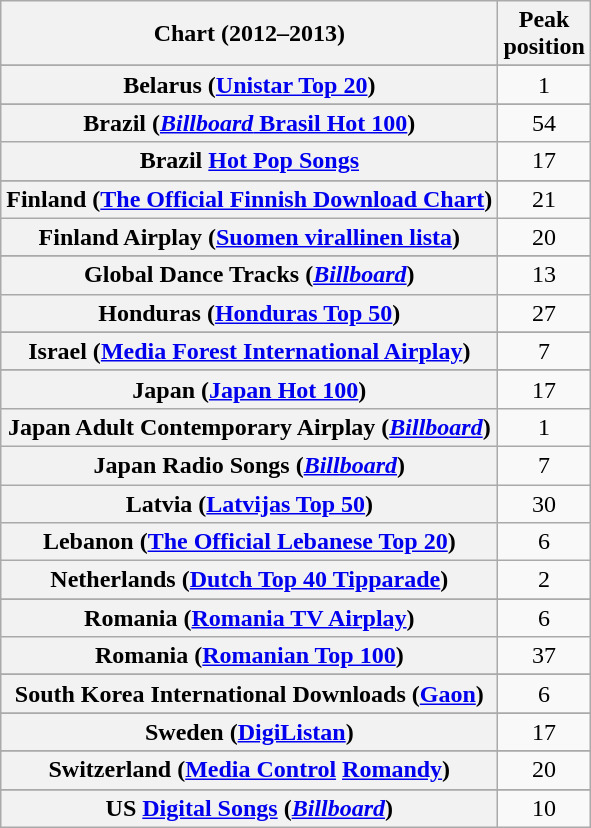<table class="wikitable sortable plainrowheaders">
<tr>
<th>Chart (2012–2013)</th>
<th>Peak<br>position</th>
</tr>
<tr>
</tr>
<tr>
</tr>
<tr>
<th scope="row">Belarus (<a href='#'>Unistar Top 20</a>)</th>
<td align="center">1</td>
</tr>
<tr>
</tr>
<tr>
</tr>
<tr>
<th scope="row">Brazil (<a href='#'><em>Billboard</em> Brasil Hot 100</a>)</th>
<td style="text-align:center;">54</td>
</tr>
<tr>
<th scope="row">Brazil <a href='#'>Hot Pop Songs</a></th>
<td style="text-align:center;">17</td>
</tr>
<tr>
</tr>
<tr>
</tr>
<tr>
</tr>
<tr>
</tr>
<tr>
</tr>
<tr>
</tr>
<tr>
<th scope="row">Finland (<a href='#'>The Official Finnish Download Chart</a>)</th>
<td style="text-align:center;">21</td>
</tr>
<tr>
<th scope="row">Finland Airplay (<a href='#'>Suomen virallinen lista</a>)</th>
<td style="text-align:center;">20</td>
</tr>
<tr>
</tr>
<tr>
</tr>
<tr>
<th scope="row">Global Dance Tracks (<em><a href='#'>Billboard</a></em>)</th>
<td align="center">13</td>
</tr>
<tr>
<th scope="row">Honduras (<a href='#'>Honduras Top 50</a>)</th>
<td style="text-align:center;">27</td>
</tr>
<tr>
</tr>
<tr>
</tr>
<tr>
<th scope="row">Israel (<a href='#'>Media Forest International Airplay</a>)</th>
<td style="text-align:center;">7</td>
</tr>
<tr>
</tr>
<tr>
<th scope="row">Japan (<a href='#'>Japan Hot 100</a>)</th>
<td style="text-align:center;">17</td>
</tr>
<tr>
<th scope="row">Japan Adult Contemporary Airplay (<em><a href='#'>Billboard</a></em>)</th>
<td style="text-align:center;">1</td>
</tr>
<tr>
<th scope="row">Japan Radio Songs (<em><a href='#'>Billboard</a></em>)</th>
<td style="text-align:center;">7</td>
</tr>
<tr>
<th scope="row">Latvia (<a href='#'>Latvijas Top 50</a>)</th>
<td style="text-align:center;">30</td>
</tr>
<tr>
<th scope="row">Lebanon (<a href='#'>The Official Lebanese Top 20</a>)</th>
<td style="text-align:center;">6</td>
</tr>
<tr>
<th scope="row">Netherlands (<a href='#'>Dutch Top 40 Tipparade</a>)</th>
<td style="text-align:center;">2</td>
</tr>
<tr>
</tr>
<tr>
</tr>
<tr>
<th scope="row">Romania (<a href='#'>Romania TV Airplay</a>)</th>
<td style="text-align:center;">6</td>
</tr>
<tr>
<th scope="row">Romania (<a href='#'>Romanian Top 100</a>)</th>
<td style="text-align:center;">37</td>
</tr>
<tr>
</tr>
<tr>
</tr>
<tr>
<th scope="row">South Korea International Downloads (<a href='#'>Gaon</a>)</th>
<td style="text-align:center;">6</td>
</tr>
<tr>
</tr>
<tr>
<th scope="row">Sweden (<a href='#'>DigiListan</a>)</th>
<td style="text-align:center;">17</td>
</tr>
<tr>
</tr>
<tr>
<th scope="row">Switzerland (<a href='#'>Media Control</a> <a href='#'>Romandy</a>)</th>
<td style="text-align:center;">20</td>
</tr>
<tr>
</tr>
<tr>
</tr>
<tr>
</tr>
<tr>
</tr>
<tr>
</tr>
<tr>
<th scope="row">US <a href='#'>Digital Songs</a> (<em><a href='#'>Billboard</a></em>)</th>
<td style="text-align:center;">10</td>
</tr>
</table>
